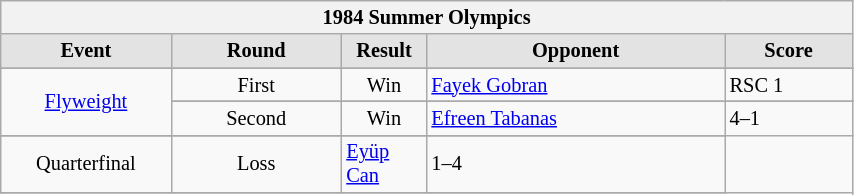<table style='font-size: 85%; text-align: left;' class='wikitable' width='45%'>
<tr>
<th colspan=5>1984 Summer Olympics</th>
</tr>
<tr>
<th style='border-style: none none solid solid; background: #e3e3e3; width: 20%'><strong>Event</strong></th>
<th style='border-style: none none solid solid; background: #e3e3e3; width: 20%'><strong>Round</strong></th>
<th style='border-style: none none solid solid; background: #e3e3e3; width: 10%'><strong>Result</strong></th>
<th style='border-style: none none solid solid; background: #e3e3e3; width: 35%'><strong>Opponent</strong></th>
<th style='border-style: none none solid solid; background: #e3e3e3; width: 15%'><strong>Score</strong></th>
</tr>
<tr>
</tr>
<tr align=center>
<td rowspan="3" style="text-align:center;"><a href='#'>Flyweight</a></td>
<td align='center'>First</td>
<td>Win</td>
<td align='left'> <a href='#'>Fayek Gobran</a></td>
<td align='left'>RSC 1</td>
</tr>
<tr>
</tr>
<tr align=center>
<td align='center'>Second</td>
<td>Win</td>
<td align='left'> <a href='#'>Efreen Tabanas</a></td>
<td align='left'>4–1</td>
</tr>
<tr>
</tr>
<tr align=center>
<td align='center'>Quarterfinal</td>
<td>Loss</td>
<td align='left'> <a href='#'>Eyüp Can</a></td>
<td align='left'>1–4</td>
</tr>
<tr>
</tr>
</table>
